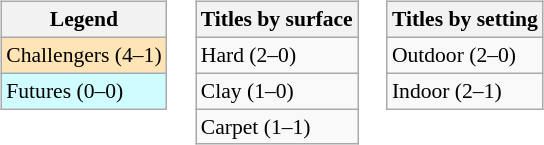<table>
<tr valign="top">
<td><br><table class="wikitable" style=font-size:90%>
<tr>
<th>Legend</th>
</tr>
<tr style="background:moccasin;">
<td>Challengers (4–1)</td>
</tr>
<tr style="background:#cffcff;">
<td>Futures (0–0)</td>
</tr>
</table>
</td>
<td><br><table class="wikitable" style=font-size:90%>
<tr>
<th>Titles by surface</th>
</tr>
<tr>
<td>Hard (2–0)</td>
</tr>
<tr>
<td>Clay (1–0)</td>
</tr>
<tr>
<td>Carpet (1–1)</td>
</tr>
</table>
</td>
<td><br><table class="wikitable" style=font-size:90%>
<tr>
<th>Titles by setting</th>
</tr>
<tr>
<td>Outdoor (2–0)</td>
</tr>
<tr>
<td>Indoor (2–1)</td>
</tr>
</table>
</td>
</tr>
</table>
